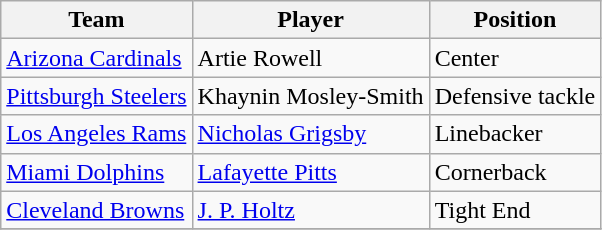<table class="wikitable">
<tr>
<th>Team</th>
<th>Player</th>
<th>Position</th>
</tr>
<tr>
<td><a href='#'>Arizona Cardinals</a></td>
<td>Artie Rowell</td>
<td>Center</td>
</tr>
<tr>
<td><a href='#'>Pittsburgh Steelers</a></td>
<td>Khaynin Mosley-Smith</td>
<td>Defensive tackle</td>
</tr>
<tr>
<td><a href='#'>Los Angeles Rams</a></td>
<td><a href='#'>Nicholas Grigsby</a></td>
<td>Linebacker</td>
</tr>
<tr>
<td><a href='#'>Miami Dolphins</a></td>
<td><a href='#'>Lafayette Pitts</a></td>
<td>Cornerback</td>
</tr>
<tr>
<td><a href='#'>Cleveland Browns</a></td>
<td><a href='#'>J. P. Holtz</a></td>
<td>Tight End</td>
</tr>
<tr>
</tr>
</table>
